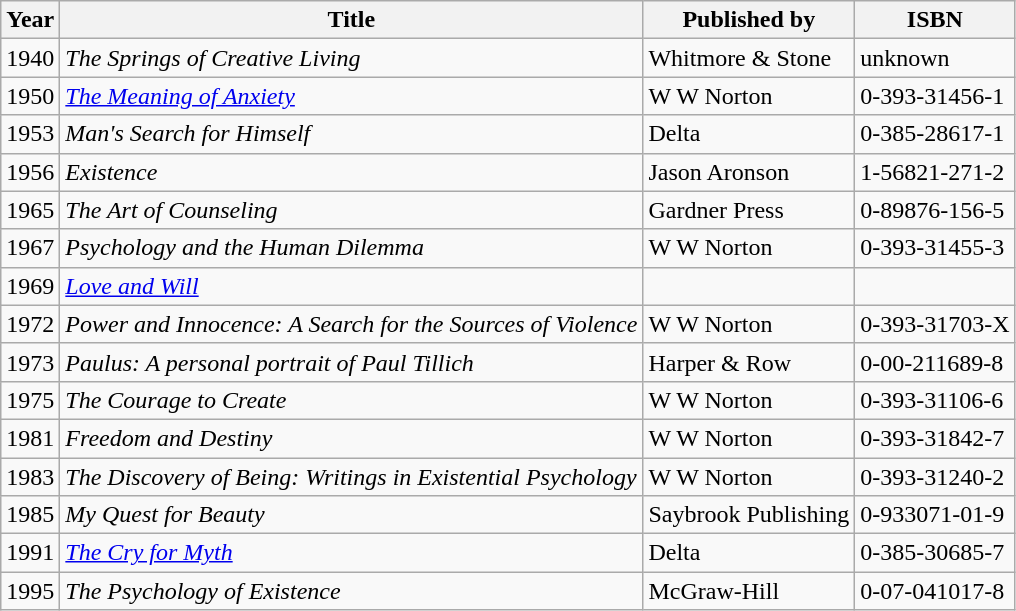<table class="wikitable sortable">
<tr>
<th>Year</th>
<th>Title</th>
<th>Published by</th>
<th>ISBN</th>
</tr>
<tr>
<td>1940</td>
<td><em>The Springs of Creative Living</em></td>
<td>Whitmore & Stone</td>
<td>unknown</td>
</tr>
<tr>
<td>1950</td>
<td><em><a href='#'>The Meaning of Anxiety</a></em></td>
<td>W W Norton </td>
<td>0-393-31456-1</td>
</tr>
<tr>
<td>1953</td>
<td><em>Man's Search for Himself</em></td>
<td>Delta              </td>
<td>0-385-28617-1</td>
</tr>
<tr>
<td>1956</td>
<td><em>Existence</em></td>
<td>Jason Aronson         </td>
<td>1-56821-271-2</td>
</tr>
<tr>
<td>1965</td>
<td><em>The Art of Counseling</em></td>
<td>Gardner Press         </td>
<td>0-89876-156-5</td>
</tr>
<tr>
<td>1967</td>
<td><em>Psychology and the Human Dilemma</em></td>
<td>W W Norton </td>
<td>0-393-31455-3</td>
</tr>
<tr>
<td>1969</td>
<td><em><a href='#'>Love and Will</a></em></td>
<td></td>
<td></td>
</tr>
<tr>
<td>1972</td>
<td><em>Power and Innocence: A Search for the Sources of Violence</em></td>
<td>W W Norton </td>
<td>0-393-31703-X</td>
</tr>
<tr>
<td>1973</td>
<td><em>Paulus: A personal portrait of Paul Tillich</em></td>
<td>Harper & Row</td>
<td>0-00-211689-8</td>
</tr>
<tr>
<td>1975</td>
<td><em>The Courage to Create</em></td>
<td>W W Norton            </td>
<td>0-393-31106-6</td>
</tr>
<tr>
<td>1981</td>
<td><em>Freedom and Destiny</em></td>
<td>W W Norton            </td>
<td>0-393-31842-7</td>
</tr>
<tr>
<td>1983</td>
<td><em>The Discovery of Being: Writings in Existential Psychology</em></td>
<td>W W Norton </td>
<td>0-393-31240-2</td>
</tr>
<tr>
<td>1985</td>
<td><em>My Quest for Beauty</em></td>
<td>Saybrook Publishing</td>
<td>0-933071-01-9</td>
</tr>
<tr>
<td>1991</td>
<td><em><a href='#'>The Cry for Myth</a></em></td>
<td>Delta                 </td>
<td>0-385-30685-7</td>
</tr>
<tr>
<td>1995</td>
<td><em>The Psychology of Existence</em></td>
<td>McGraw-Hill</td>
<td>0-07-041017-8</td>
</tr>
</table>
